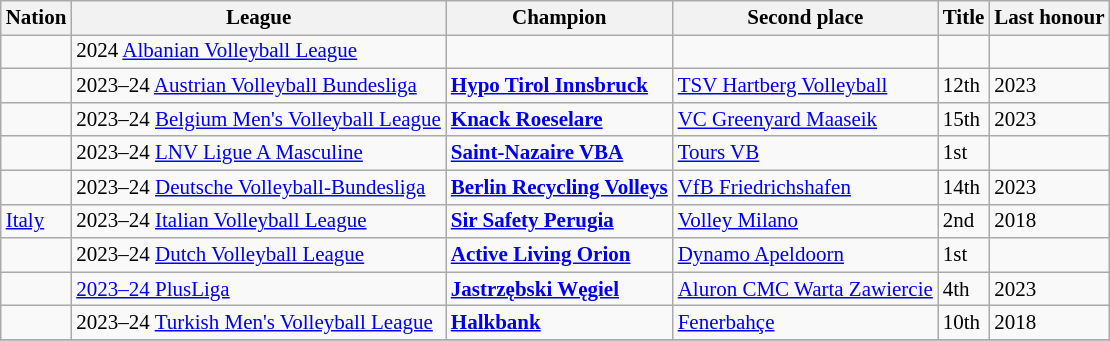<table class=wikitable style="font-size:14px">
<tr>
<th>Nation</th>
<th>League</th>
<th>Champion</th>
<th>Second place</th>
<th data-sort-type="number">Title</th>
<th>Last honour</th>
</tr>
<tr>
<td></td>
<td>2024 <a href='#'>Albanian Volleyball League</a></td>
<td></td>
<td></td>
<td></td>
<td></td>
</tr>
<tr>
<td></td>
<td>2023–24 <a href='#'>Austrian Volleyball Bundesliga</a></td>
<td><strong><a href='#'>Hypo Tirol Innsbruck</a></strong></td>
<td><a href='#'>TSV Hartberg Volleyball</a></td>
<td>12th</td>
<td>2023</td>
</tr>
<tr>
<td></td>
<td>2023–24 <a href='#'>Belgium Men's Volleyball League</a></td>
<td><strong><a href='#'>Knack Roeselare</a></strong></td>
<td><a href='#'>VC Greenyard Maaseik</a></td>
<td>15th</td>
<td>2023</td>
</tr>
<tr>
<td></td>
<td>2023–24 <a href='#'>LNV Ligue A Masculine</a></td>
<td><strong><a href='#'>Saint-Nazaire VBA</a></strong></td>
<td><a href='#'>Tours VB</a></td>
<td>1st</td>
<td></td>
</tr>
<tr>
<td></td>
<td>2023–24 <a href='#'>Deutsche Volleyball-Bundesliga</a></td>
<td><strong><a href='#'>Berlin Recycling Volleys</a></strong></td>
<td><a href='#'>VfB Friedrichshafen</a></td>
<td>14th</td>
<td>2023</td>
</tr>
<tr>
<td> <a href='#'>Italy</a></td>
<td>2023–24 <a href='#'>Italian Volleyball League</a></td>
<td><strong><a href='#'>Sir Safety Perugia</a></strong></td>
<td><a href='#'>Volley Milano</a></td>
<td>2nd</td>
<td>2018</td>
</tr>
<tr>
<td></td>
<td>2023–24 <a href='#'>Dutch Volleyball League</a></td>
<td><strong><a href='#'>Active Living Orion</a></strong></td>
<td><a href='#'>Dynamo Apeldoorn</a></td>
<td>1st</td>
<td></td>
</tr>
<tr>
<td></td>
<td><a href='#'>2023–24 PlusLiga</a></td>
<td><strong><a href='#'>Jastrzębski Węgiel</a></strong></td>
<td><a href='#'>Aluron CMC Warta Zawiercie</a></td>
<td>4th</td>
<td>2023</td>
</tr>
<tr>
<td></td>
<td>2023–24 <a href='#'>Turkish Men's Volleyball League</a></td>
<td><strong><a href='#'>Halkbank</a></strong></td>
<td><a href='#'>Fenerbahçe</a></td>
<td>10th</td>
<td>2018</td>
</tr>
<tr>
</tr>
</table>
